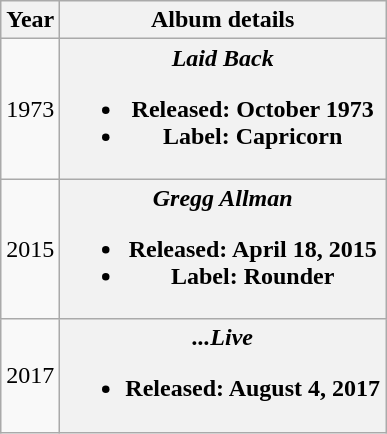<table class="wikitable plainrowheaders" style="text-align:center;" border="1">
<tr>
<th scope="col">Year</th>
<th scope="col">Album details</th>
</tr>
<tr>
<td align="center">1973</td>
<th scope="row"><em>Laid Back</em><br><ul><li>Released: October 1973</li><li>Label: Capricorn</li></ul></th>
</tr>
<tr>
<td align="center">2015</td>
<th scope="row"><em>Gregg Allman</em><br><ul><li>Released: April 18, 2015</li><li>Label: Rounder</li></ul></th>
</tr>
<tr>
<td align="center">2017</td>
<th scope="row"><em>...Live</em><br><ul><li>Released: August 4, 2017</li></ul></th>
</tr>
</table>
